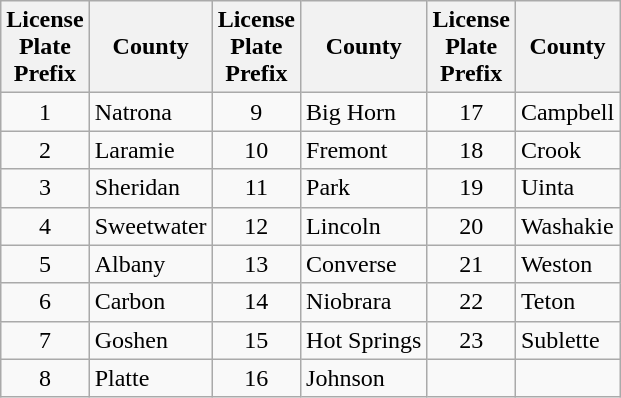<table class="wikitable">
<tr>
<th>License<br>Plate<br>Prefix</th>
<th>County</th>
<th>License<br>Plate<br>Prefix</th>
<th>County</th>
<th>License<br>Plate<br>Prefix</th>
<th>County</th>
</tr>
<tr>
<td style="text-align: center;">1</td>
<td>Natrona</td>
<td style="text-align: center;">9</td>
<td>Big Horn</td>
<td style="text-align: center;">17</td>
<td>Campbell</td>
</tr>
<tr>
<td style="text-align: center;">2</td>
<td>Laramie</td>
<td style="text-align: center;">10</td>
<td>Fremont</td>
<td style="text-align: center;">18</td>
<td>Crook</td>
</tr>
<tr>
<td style="text-align: center;">3</td>
<td>Sheridan</td>
<td style="text-align: center;">11</td>
<td>Park</td>
<td style="text-align: center;">19</td>
<td>Uinta</td>
</tr>
<tr>
<td style="text-align: center;">4</td>
<td>Sweetwater</td>
<td style="text-align: center;">12</td>
<td>Lincoln</td>
<td style="text-align: center;">20</td>
<td>Washakie</td>
</tr>
<tr>
<td style="text-align: center;">5</td>
<td>Albany</td>
<td style="text-align: center;">13</td>
<td>Converse</td>
<td style="text-align: center;">21</td>
<td>Weston</td>
</tr>
<tr>
<td style="text-align: center;">6</td>
<td>Carbon</td>
<td style="text-align: center;">14</td>
<td>Niobrara</td>
<td style="text-align: center;">22</td>
<td>Teton</td>
</tr>
<tr>
<td style="text-align: center;">7</td>
<td>Goshen</td>
<td style="text-align: center;">15</td>
<td>Hot Springs</td>
<td style="text-align: center;">23</td>
<td>Sublette</td>
</tr>
<tr>
<td style="text-align: center;">8</td>
<td>Platte</td>
<td style="text-align: center;">16</td>
<td>Johnson</td>
<td> </td>
<td> </td>
</tr>
</table>
